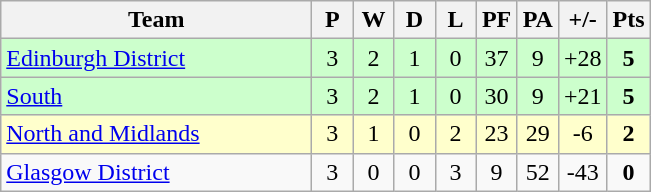<table class="wikitable" style="text-align: center;">
<tr>
<th width="200">Team</th>
<th width="20">P</th>
<th width="20">W</th>
<th width="20">D</th>
<th width="20">L</th>
<th width="20">PF</th>
<th width="20">PA</th>
<th width="25">+/-</th>
<th width="20">Pts</th>
</tr>
<tr bgcolor="#ccffcc">
<td align="left"><a href='#'>Edinburgh District</a></td>
<td>3</td>
<td>2</td>
<td>1</td>
<td>0</td>
<td>37</td>
<td>9</td>
<td>+28</td>
<td><strong>5</strong></td>
</tr>
<tr bgcolor="#ccffcc">
<td align="left"><a href='#'>South</a></td>
<td>3</td>
<td>2</td>
<td>1</td>
<td>0</td>
<td>30</td>
<td>9</td>
<td>+21</td>
<td><strong>5</strong></td>
</tr>
<tr bgcolor="#ffffcc">
<td align="left"><a href='#'>North and Midlands</a></td>
<td>3</td>
<td>1</td>
<td>0</td>
<td>2</td>
<td>23</td>
<td>29</td>
<td>-6</td>
<td><strong>2</strong></td>
</tr>
<tr>
<td align="left"><a href='#'>Glasgow District</a></td>
<td>3</td>
<td>0</td>
<td>0</td>
<td>3</td>
<td>9</td>
<td>52</td>
<td>-43</td>
<td><strong>0</strong></td>
</tr>
</table>
